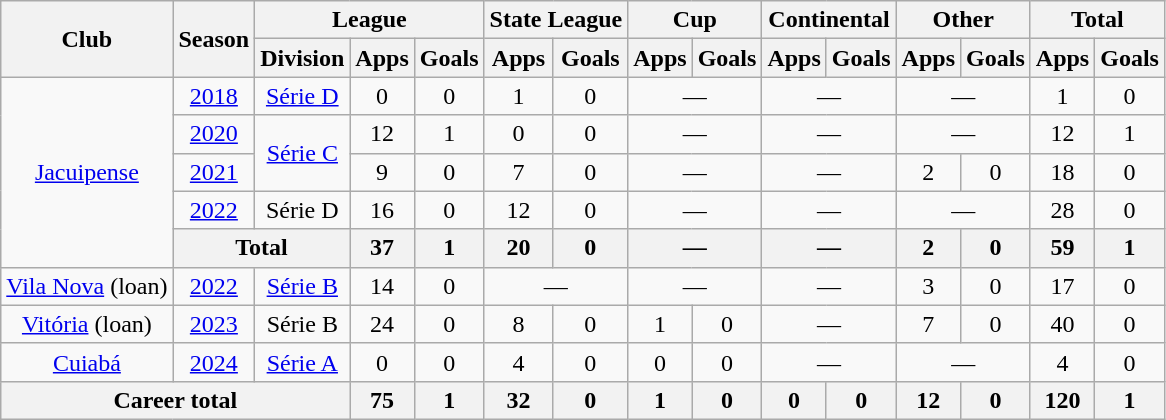<table class="wikitable" style="text-align: center;">
<tr>
<th rowspan="2">Club</th>
<th rowspan="2">Season</th>
<th colspan="3">League</th>
<th colspan="2">State League</th>
<th colspan="2">Cup</th>
<th colspan="2">Continental</th>
<th colspan="2">Other</th>
<th colspan="2">Total</th>
</tr>
<tr>
<th>Division</th>
<th>Apps</th>
<th>Goals</th>
<th>Apps</th>
<th>Goals</th>
<th>Apps</th>
<th>Goals</th>
<th>Apps</th>
<th>Goals</th>
<th>Apps</th>
<th>Goals</th>
<th>Apps</th>
<th>Goals</th>
</tr>
<tr>
<td rowspan="5" valign="center"><a href='#'>Jacuipense</a></td>
<td><a href='#'>2018</a></td>
<td><a href='#'>Série D</a></td>
<td>0</td>
<td>0</td>
<td>1</td>
<td>0</td>
<td colspan="2">—</td>
<td colspan="2">—</td>
<td colspan="2">—</td>
<td>1</td>
<td>0</td>
</tr>
<tr>
<td><a href='#'>2020</a></td>
<td rowspan="2"><a href='#'>Série C</a></td>
<td>12</td>
<td>1</td>
<td>0</td>
<td>0</td>
<td colspan="2">—</td>
<td colspan="2">—</td>
<td colspan="2">—</td>
<td>12</td>
<td>1</td>
</tr>
<tr>
<td><a href='#'>2021</a></td>
<td>9</td>
<td>0</td>
<td>7</td>
<td>0</td>
<td colspan="2">—</td>
<td colspan="2">—</td>
<td>2</td>
<td>0</td>
<td>18</td>
<td>0</td>
</tr>
<tr>
<td><a href='#'>2022</a></td>
<td>Série D</td>
<td>16</td>
<td>0</td>
<td>12</td>
<td>0</td>
<td colspan="2">—</td>
<td colspan="2">—</td>
<td colspan="2">—</td>
<td>28</td>
<td>0</td>
</tr>
<tr>
<th colspan="2">Total</th>
<th>37</th>
<th>1</th>
<th>20</th>
<th>0</th>
<th colspan="2">—</th>
<th colspan="2">—</th>
<th>2</th>
<th>0</th>
<th>59</th>
<th>1</th>
</tr>
<tr>
<td><a href='#'>Vila Nova</a> (loan)</td>
<td><a href='#'>2022</a></td>
<td><a href='#'>Série B</a></td>
<td>14</td>
<td>0</td>
<td colspan="2">—</td>
<td colspan="2">—</td>
<td colspan="2">—</td>
<td>3</td>
<td>0</td>
<td>17</td>
<td>0</td>
</tr>
<tr>
<td><a href='#'>Vitória</a> (loan)</td>
<td><a href='#'>2023</a></td>
<td>Série B</td>
<td>24</td>
<td>0</td>
<td>8</td>
<td>0</td>
<td>1</td>
<td>0</td>
<td colspan="2">—</td>
<td>7</td>
<td>0</td>
<td>40</td>
<td>0</td>
</tr>
<tr>
<td><a href='#'>Cuiabá</a></td>
<td><a href='#'>2024</a></td>
<td><a href='#'>Série A</a></td>
<td>0</td>
<td>0</td>
<td>4</td>
<td>0</td>
<td>0</td>
<td>0</td>
<td colspan="2">—</td>
<td colspan="2">—</td>
<td>4</td>
<td>0</td>
</tr>
<tr>
<th colspan="3"><strong>Career total</strong></th>
<th>75</th>
<th>1</th>
<th>32</th>
<th>0</th>
<th>1</th>
<th>0</th>
<th>0</th>
<th>0</th>
<th>12</th>
<th>0</th>
<th>120</th>
<th>1</th>
</tr>
</table>
